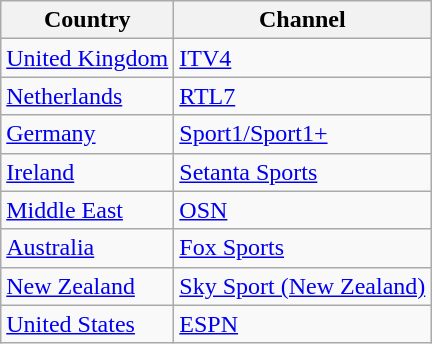<table class="wikitable" style="font-size:100%; text-align:left">
<tr>
<th>Country</th>
<th>Channel</th>
</tr>
<tr>
<td> <a href='#'>United Kingdom</a></td>
<td><a href='#'>ITV4</a></td>
</tr>
<tr>
<td> <a href='#'>Netherlands</a></td>
<td><a href='#'>RTL7</a></td>
</tr>
<tr>
<td> <a href='#'>Germany</a></td>
<td><a href='#'>Sport1/Sport1+</a></td>
</tr>
<tr>
<td> <a href='#'>Ireland</a></td>
<td><a href='#'>Setanta Sports</a></td>
</tr>
<tr>
<td><a href='#'>Middle East</a></td>
<td><a href='#'>OSN</a></td>
</tr>
<tr>
<td> <a href='#'>Australia</a></td>
<td><a href='#'>Fox Sports</a></td>
</tr>
<tr>
<td> <a href='#'>New Zealand</a></td>
<td><a href='#'>Sky Sport (New Zealand)</a></td>
</tr>
<tr>
<td> <a href='#'>United States</a></td>
<td><a href='#'>ESPN</a></td>
</tr>
</table>
